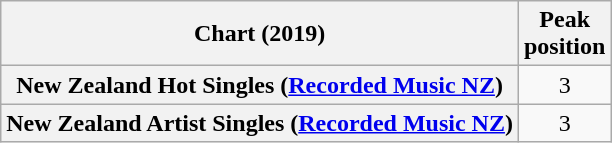<table class="wikitable plainrowheaders sortable" style="text-align:center">
<tr>
<th scope="col">Chart (2019)</th>
<th scope="col">Peak<br>position</th>
</tr>
<tr>
<th scope="row">New Zealand Hot Singles (<a href='#'>Recorded Music NZ</a>)</th>
<td>3</td>
</tr>
<tr>
<th scope="row">New Zealand Artist Singles (<a href='#'>Recorded Music NZ</a>)</th>
<td>3</td>
</tr>
</table>
